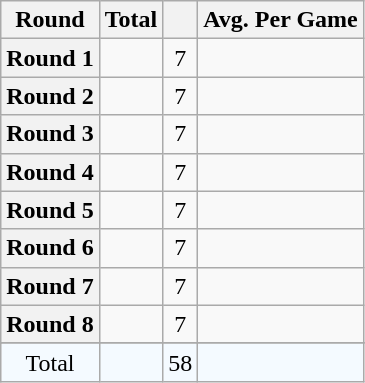<table class="wikitable plainrowheaders sortable" style="text-align:center;">
<tr>
<th>Round</th>
<th>Total</th>
<th></th>
<th>Avg. Per Game</th>
</tr>
<tr>
<th scope='row'>Round 1</th>
<td></td>
<td>7</td>
<td></td>
</tr>
<tr>
<th scope='row'>Round 2</th>
<td></td>
<td>7</td>
<td></td>
</tr>
<tr>
<th scope='row'>Round 3</th>
<td></td>
<td>7</td>
<td></td>
</tr>
<tr>
<th scope='row'>Round 4</th>
<td></td>
<td>7</td>
<td></td>
</tr>
<tr>
<th scope='row'>Round 5</th>
<td></td>
<td>7</td>
<td></td>
</tr>
<tr>
<th scope='row'>Round 6</th>
<td></td>
<td>7</td>
<td></td>
</tr>
<tr>
<th scope='row'>Round 7</th>
<td></td>
<td>7</td>
<td></td>
</tr>
<tr>
<th scope='row'>Round 8</th>
<td></td>
<td>7</td>
<td><br></td>
</tr>
<tr>
</tr>
<tr style="background:#f4faff;">
<td>Total</td>
<td></td>
<td>58</td>
<td></td>
</tr>
</table>
